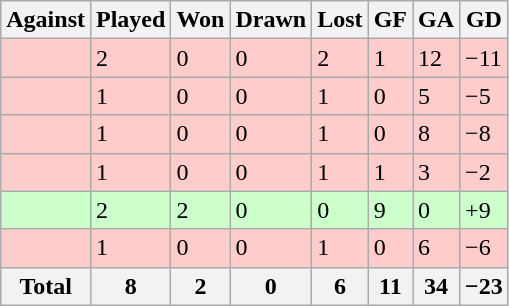<table class="sortable wikitable">
<tr>
<th>Against</th>
<th>Played</th>
<th>Won</th>
<th>Drawn</th>
<th>Lost</th>
<th>GF</th>
<th>GA</th>
<th>GD</th>
</tr>
<tr bgcolor=#FFCCCC>
<td style="text-align:left;"></td>
<td>2</td>
<td>0</td>
<td>0</td>
<td>2</td>
<td>1</td>
<td>12</td>
<td>−11</td>
</tr>
<tr bgcolor=#FFCCCC>
<td style="text-align:left;"></td>
<td>1</td>
<td>0</td>
<td>0</td>
<td>1</td>
<td>0</td>
<td>5</td>
<td>−5</td>
</tr>
<tr bgcolor=#FFCCCC>
<td style="text-align:left;"></td>
<td>1</td>
<td>0</td>
<td>0</td>
<td>1</td>
<td>0</td>
<td>8</td>
<td>−8</td>
</tr>
<tr bgcolor=#FFCCCC>
<td style="text-align:left;"></td>
<td>1</td>
<td>0</td>
<td>0</td>
<td>1</td>
<td>1</td>
<td>3</td>
<td>−2</td>
</tr>
<tr bgcolor=#CCFFCC>
<td style="text-align:left;"></td>
<td>2</td>
<td>2</td>
<td>0</td>
<td>0</td>
<td>9</td>
<td>0</td>
<td>+9</td>
</tr>
<tr bgcolor=#FFCCCC>
<td style="text-align:left;"></td>
<td>1</td>
<td>0</td>
<td>0</td>
<td>1</td>
<td>0</td>
<td>6</td>
<td>−6</td>
</tr>
<tr class="sortbottom">
<th>Total</th>
<th>8</th>
<th>2</th>
<th>0</th>
<th>6</th>
<th>11</th>
<th>34</th>
<th>−23</th>
</tr>
</table>
